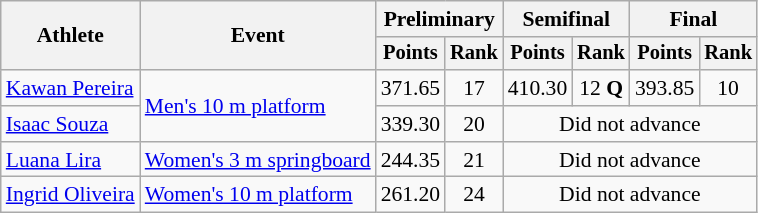<table class=wikitable style="font-size:90%">
<tr>
<th rowspan="2">Athlete</th>
<th rowspan="2">Event</th>
<th colspan="2">Preliminary</th>
<th colspan="2">Semifinal</th>
<th colspan="2">Final</th>
</tr>
<tr style="font-size:95%">
<th>Points</th>
<th>Rank</th>
<th>Points</th>
<th>Rank</th>
<th>Points</th>
<th>Rank</th>
</tr>
<tr align=center>
<td align=left><a href='#'>Kawan Pereira</a></td>
<td align=left rowspan=2><a href='#'>Men's 10 m platform</a></td>
<td>371.65</td>
<td>17</td>
<td>410.30</td>
<td>12 <strong>Q</strong></td>
<td>393.85</td>
<td>10</td>
</tr>
<tr align=center>
<td align=left><a href='#'>Isaac Souza</a></td>
<td>339.30</td>
<td>20</td>
<td colspan=4>Did not advance</td>
</tr>
<tr align=center>
<td align=left><a href='#'>Luana Lira</a></td>
<td align=left><a href='#'>Women's 3 m springboard</a></td>
<td>244.35</td>
<td>21</td>
<td colspan=4>Did not advance</td>
</tr>
<tr align=center>
<td align=left><a href='#'>Ingrid Oliveira</a></td>
<td align=left><a href='#'>Women's 10 m platform</a></td>
<td>261.20</td>
<td>24</td>
<td colspan=4>Did not advance</td>
</tr>
</table>
